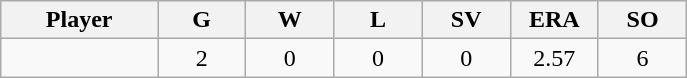<table class="wikitable sortable">
<tr>
<th bgcolor="#DDDDFF" width="16%">Player</th>
<th bgcolor="#DDDDFF" width="9%">G</th>
<th bgcolor="#DDDDFF" width="9%">W</th>
<th bgcolor="#DDDDFF" width="9%">L</th>
<th bgcolor="#DDDDFF" width="9%">SV</th>
<th bgcolor="#DDDDFF" width="9%">ERA</th>
<th bgcolor="#DDDDFF" width="9%">SO</th>
</tr>
<tr align="center">
<td></td>
<td>2</td>
<td>0</td>
<td>0</td>
<td>0</td>
<td>2.57</td>
<td>6</td>
</tr>
</table>
